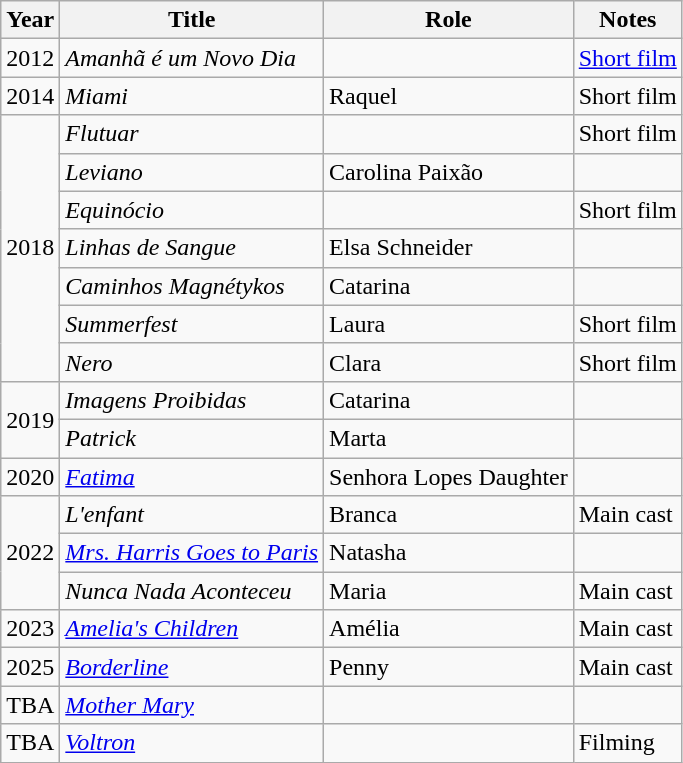<table class="wikitable sortable">
<tr>
<th>Year</th>
<th>Title</th>
<th>Role</th>
<th>Notes</th>
</tr>
<tr>
<td>2012</td>
<td><em>Amanhã é um Novo Dia</em></td>
<td></td>
<td><a href='#'>Short film</a></td>
</tr>
<tr>
<td>2014</td>
<td><em>Miami</em></td>
<td>Raquel</td>
<td>Short film</td>
</tr>
<tr>
<td rowspan="7">2018</td>
<td><em>Flutuar</em></td>
<td></td>
<td>Short film</td>
</tr>
<tr>
<td><em>Leviano</em></td>
<td>Carolina Paixão</td>
<td></td>
</tr>
<tr>
<td><em>Equinócio</em></td>
<td></td>
<td>Short film</td>
</tr>
<tr>
<td><em>Linhas de Sangue</em></td>
<td>Elsa Schneider</td>
<td></td>
</tr>
<tr>
<td><em>Caminhos Magnétykos</em></td>
<td>Catarina</td>
<td></td>
</tr>
<tr>
<td><em>Summerfest</em></td>
<td>Laura</td>
<td>Short film</td>
</tr>
<tr>
<td><em>Nero</em></td>
<td>Clara</td>
<td>Short film</td>
</tr>
<tr>
<td rowspan="2">2019</td>
<td><em>Imagens Proibidas</em></td>
<td>Catarina</td>
<td></td>
</tr>
<tr>
<td><em>Patrick</em></td>
<td>Marta</td>
<td></td>
</tr>
<tr>
<td>2020</td>
<td><em><a href='#'>Fatima</a></em></td>
<td>Senhora Lopes Daughter</td>
<td></td>
</tr>
<tr>
<td rowspan="3">2022</td>
<td><em>L'enfant</em></td>
<td>Branca</td>
<td>Main cast</td>
</tr>
<tr>
<td><em><a href='#'>Mrs. Harris Goes to Paris</a></em></td>
<td>Natasha</td>
<td></td>
</tr>
<tr>
<td><em>Nunca Nada Aconteceu</em></td>
<td>Maria</td>
<td>Main cast</td>
</tr>
<tr>
<td>2023</td>
<td><em><a href='#'>Amelia's Children</a></em></td>
<td>Amélia</td>
<td>Main cast</td>
</tr>
<tr>
<td>2025</td>
<td><em><a href='#'>Borderline</a></em></td>
<td>Penny</td>
<td>Main cast</td>
</tr>
<tr>
<td>TBA</td>
<td><em><a href='#'>Mother Mary</a></em></td>
<td></td>
<td></td>
</tr>
<tr>
<td>TBA</td>
<td><em><a href='#'>Voltron</a></em></td>
<td></td>
<td>Filming</td>
</tr>
</table>
